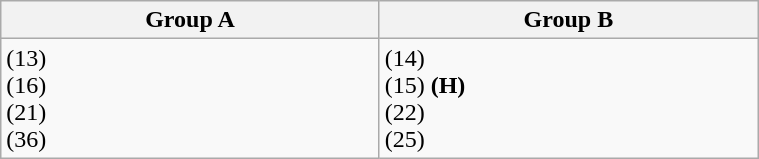<table class="wikitable" style="width:40%;">
<tr>
<th width=50%>Group A</th>
<th width=50%>Group B</th>
</tr>
<tr>
<td valign=top> (13)<br> (16)<br> (21)<br> (36)</td>
<td valign=top> (14)<br> (15) <strong>(H)</strong><br> (22)<br> (25)</td>
</tr>
</table>
